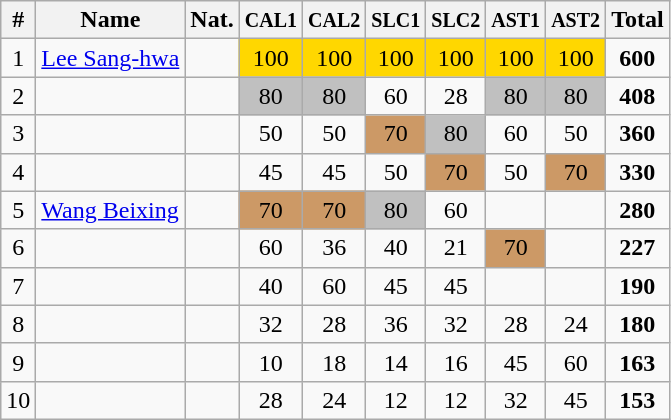<table class="wikitable sortable" style="text-align:center;">
<tr>
<th>#</th>
<th>Name</th>
<th>Nat.</th>
<th><small>CAL1</small></th>
<th><small>CAL2</small></th>
<th><small>SLC1</small></th>
<th><small>SLC2</small></th>
<th><small>AST1</small></th>
<th><small>AST2</small></th>
<th>Total</th>
</tr>
<tr>
<td>1</td>
<td align=left><a href='#'>Lee Sang-hwa</a></td>
<td></td>
<td bgcolor=gold>100</td>
<td bgcolor=gold>100</td>
<td bgcolor=gold>100</td>
<td bgcolor=gold>100</td>
<td bgcolor=gold>100</td>
<td bgcolor=gold>100</td>
<td><strong>600</strong></td>
</tr>
<tr>
<td>2</td>
<td align=left></td>
<td></td>
<td bgcolor=silver>80</td>
<td bgcolor=silver>80</td>
<td>60</td>
<td>28</td>
<td bgcolor=silver>80</td>
<td bgcolor=silver>80</td>
<td><strong>408</strong></td>
</tr>
<tr>
<td>3</td>
<td align=left></td>
<td></td>
<td>50</td>
<td>50</td>
<td bgcolor=cc9966>70</td>
<td bgcolor=silver>80</td>
<td>60</td>
<td>50</td>
<td><strong>360</strong></td>
</tr>
<tr>
<td>4</td>
<td align=left></td>
<td></td>
<td>45</td>
<td>45</td>
<td>50</td>
<td bgcolor=cc9966>70</td>
<td>50</td>
<td bgcolor=cc9966>70</td>
<td><strong>330</strong></td>
</tr>
<tr>
<td>5</td>
<td align=left><a href='#'>Wang Beixing</a></td>
<td></td>
<td bgcolor=cc9966>70</td>
<td bgcolor=cc9966>70</td>
<td bgcolor=silver>80</td>
<td>60</td>
<td></td>
<td></td>
<td><strong>280</strong></td>
</tr>
<tr>
<td>6</td>
<td align=left></td>
<td></td>
<td>60</td>
<td>36</td>
<td>40</td>
<td>21</td>
<td bgcolor=cc9966>70</td>
<td></td>
<td><strong>227</strong></td>
</tr>
<tr>
<td>7</td>
<td align=left></td>
<td></td>
<td>40</td>
<td>60</td>
<td>45</td>
<td>45</td>
<td></td>
<td></td>
<td><strong>190</strong></td>
</tr>
<tr>
<td>8</td>
<td align=left></td>
<td></td>
<td>32</td>
<td>28</td>
<td>36</td>
<td>32</td>
<td>28</td>
<td>24</td>
<td><strong>180</strong></td>
</tr>
<tr>
<td>9</td>
<td align=left></td>
<td></td>
<td>10</td>
<td>18</td>
<td>14</td>
<td>16</td>
<td>45</td>
<td>60</td>
<td><strong>163</strong></td>
</tr>
<tr>
<td>10</td>
<td align=left></td>
<td></td>
<td>28</td>
<td>24</td>
<td>12</td>
<td>12</td>
<td>32</td>
<td>45</td>
<td><strong>153</strong></td>
</tr>
</table>
